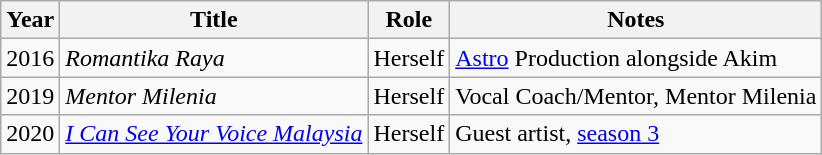<table class="wikitable sortable">
<tr>
<th>Year</th>
<th>Title</th>
<th>Role</th>
<th class="unsortable">Notes</th>
</tr>
<tr>
<td>2016</td>
<td><em>Romantika Raya</em></td>
<td>Herself</td>
<td><a href='#'>Astro</a> Production alongside Akim</td>
</tr>
<tr>
<td>2019</td>
<td><em>Mentor Milenia</em></td>
<td>Herself</td>
<td>Vocal Coach/Mentor, Mentor Milenia</td>
</tr>
<tr>
<td>2020</td>
<td><em><a href='#'>I Can See Your Voice Malaysia</a></em></td>
<td>Herself</td>
<td>Guest artist, <a href='#'>season 3</a></td>
</tr>
</table>
